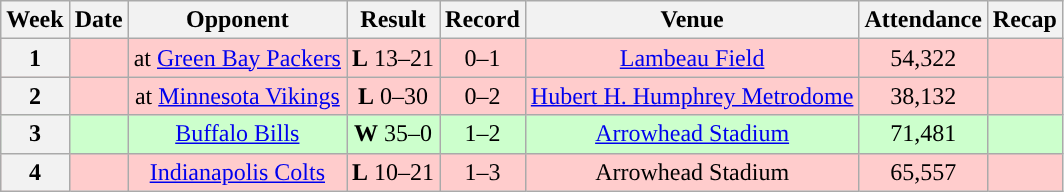<table class="wikitable" style="text-align:center">
<tr>
<th>Week</th>
<th>Date</th>
<th>Opponent</th>
<th>Result</th>
<th>Record</th>
<th>Venue</th>
<th>Attendance</th>
<th>Recap</th>
</tr>
<tr style="background:#fcc">
<th>1</th>
<td></td>
<td>at <a href='#'>Green Bay Packers</a></td>
<td><strong>L</strong> 13–21</td>
<td>0–1</td>
<td><a href='#'>Lambeau Field</a></td>
<td>54,322</td>
<td></td>
</tr>
<tr style="background:#fcc">
<th>2</th>
<td></td>
<td>at <a href='#'>Minnesota Vikings</a></td>
<td><strong>L</strong> 0–30</td>
<td>0–2</td>
<td><a href='#'>Hubert H. Humphrey Metrodome</a></td>
<td>38,132</td>
<td></td>
</tr>
<tr style="background:#cfc">
<th>3</th>
<td></td>
<td><a href='#'>Buffalo Bills</a></td>
<td><strong>W</strong> 35–0</td>
<td>1–2</td>
<td><a href='#'>Arrowhead Stadium</a></td>
<td>71,481</td>
<td></td>
</tr>
<tr style="background:#fcc">
<th>4</th>
<td></td>
<td><a href='#'>Indianapolis Colts</a></td>
<td><strong>L</strong> 10–21</td>
<td>1–3</td>
<td>Arrowhead Stadium</td>
<td>65,557</td>
<td></td>
</tr>
</table>
